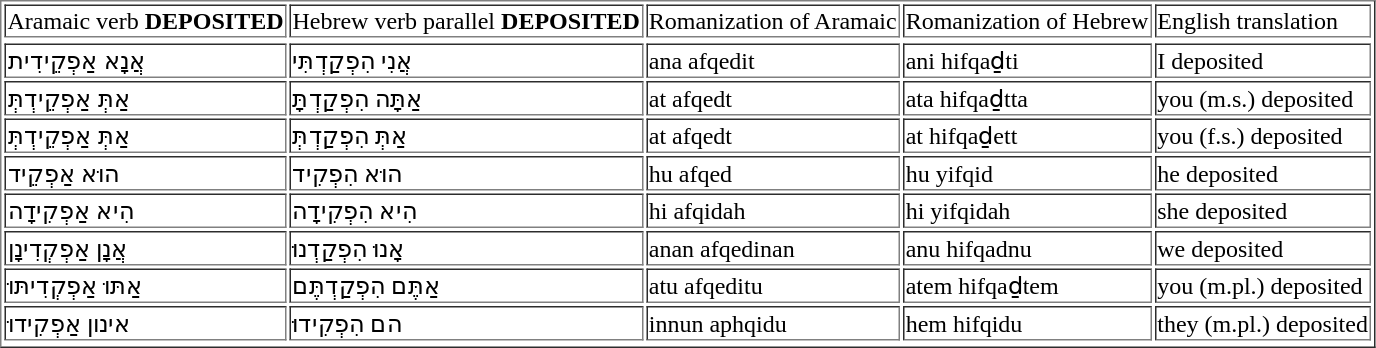<table border=1>
<tr>
<td>Aramaic verb  <strong>   DEPOSITED  </strong></td>
<td>Hebrew verb parallel  <strong>   DEPOSITED </strong></td>
<td>Romanization of Aramaic</td>
<td>Romanization of Hebrew</td>
<td>English translation</td>
</tr>
<tr>
</tr>
<tr>
<td>אֲנָא אַפְקֵידִית</td>
<td>אֲנִי הִפְקַדְתִּי</td>
<td>ana afqedit</td>
<td>ani hifqaḏti</td>
<td>I deposited</td>
</tr>
<tr>
<td>אַתְּ  אַפְקֵידְתְּ</td>
<td>אַתָּה הִפְקַדְתָּ</td>
<td>at afqedt</td>
<td>ata hifqaḏtta</td>
<td>you (m.s.) deposited</td>
</tr>
<tr>
<td>אַתְּ  אַפְקֵידְתְּ</td>
<td>אַתְּ הִפְקַדְתְּ</td>
<td>at afqedt</td>
<td>at hifqaḏett</td>
<td>you (f.s.) deposited</td>
</tr>
<tr>
<td>הוּא  אַפְקֵיד</td>
<td>הוּא הִפְקִיד</td>
<td>hu afqed</td>
<td>hu yifqid</td>
<td>he deposited</td>
</tr>
<tr>
<td>הִיא אַפְקִידָה</td>
<td>הִיא הִפְקִידָה</td>
<td>hi afqidah</td>
<td>hi  yifqidah</td>
<td>she deposited</td>
</tr>
<tr>
<td>אֲנָן אַפְקְדִינָן</td>
<td>אָנוּ הִפְקַדְנוּ</td>
<td>anan afqedinan</td>
<td>anu  hifqadnu</td>
<td>we deposited</td>
</tr>
<tr>
<td>אַתּוּ אַפְקְדִיתּוּ</td>
<td>אַתֶּם הִפְקַדְתֶּם</td>
<td>atu afqeditu</td>
<td>atem  hifqaḏtem</td>
<td>you (m.pl.) deposited</td>
</tr>
<tr>
<td>אינון  אַפְקִידוּ</td>
<td>הם הִפְקִידוּ</td>
<td>innun aphqidu</td>
<td>hem  hifqidu</td>
<td>they (m.pl.) deposited</td>
</tr>
<tr>
</tr>
</table>
